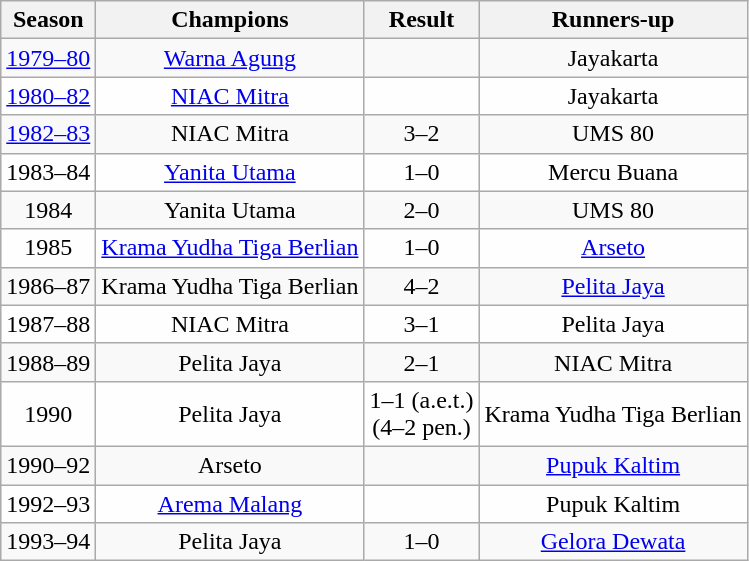<table class="wikitable" style="text-align:center;">
<tr>
<th>Season</th>
<th>Champions</th>
<th>Result</th>
<th>Runners-up</th>
</tr>
<tr>
<td><a href='#'>1979–80</a></td>
<td><a href='#'>Warna Agung</a></td>
<td></td>
<td>Jayakarta</td>
</tr>
<tr style="background:#FEFEFE">
<td><a href='#'>1980–82</a></td>
<td><a href='#'>NIAC Mitra</a></td>
<td></td>
<td>Jayakarta</td>
</tr>
<tr>
<td><a href='#'>1982–83</a></td>
<td>NIAC Mitra</td>
<td>3–2</td>
<td>UMS 80</td>
</tr>
<tr style="background:#FEFEFE">
<td>1983–84</td>
<td><a href='#'>Yanita Utama</a></td>
<td>1–0</td>
<td>Mercu Buana</td>
</tr>
<tr>
<td>1984</td>
<td>Yanita Utama</td>
<td>2–0</td>
<td>UMS 80</td>
</tr>
<tr style="background:#FEFEFE">
<td>1985</td>
<td><a href='#'>Krama Yudha Tiga Berlian</a></td>
<td>1–0</td>
<td><a href='#'>Arseto</a></td>
</tr>
<tr>
<td>1986–87</td>
<td>Krama Yudha Tiga Berlian</td>
<td>4–2</td>
<td><a href='#'>Pelita Jaya</a></td>
</tr>
<tr style="background:#FEFEFE">
<td>1987–88</td>
<td>NIAC Mitra</td>
<td>3–1</td>
<td>Pelita Jaya</td>
</tr>
<tr>
<td>1988–89</td>
<td>Pelita Jaya</td>
<td>2–1</td>
<td>NIAC Mitra</td>
</tr>
<tr style="background:#FEFEFE">
<td>1990</td>
<td>Pelita Jaya</td>
<td>1–1 (a.e.t.)<br>(4–2 pen.)</td>
<td>Krama Yudha Tiga Berlian</td>
</tr>
<tr>
<td>1990–92</td>
<td>Arseto</td>
<td></td>
<td><a href='#'>Pupuk Kaltim</a></td>
</tr>
<tr style="background:#FEFEFE">
<td>1992–93</td>
<td><a href='#'>Arema Malang</a></td>
<td></td>
<td>Pupuk Kaltim</td>
</tr>
<tr>
<td>1993–94</td>
<td>Pelita Jaya</td>
<td>1–0</td>
<td><a href='#'>Gelora Dewata</a></td>
</tr>
</table>
